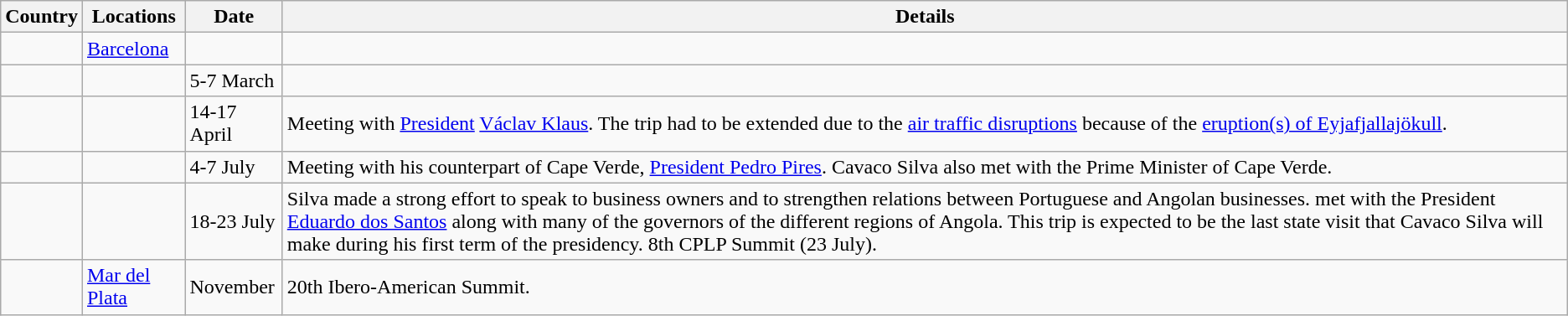<table class="wikitable">
<tr>
<th>Country</th>
<th>Locations</th>
<th>Date</th>
<th>Details</th>
</tr>
<tr>
<td></td>
<td><a href='#'>Barcelona</a></td>
<td></td>
<td></td>
</tr>
<tr>
<td></td>
<td></td>
<td>5-7 March</td>
<td></td>
</tr>
<tr>
<td></td>
<td></td>
<td>14-17 April</td>
<td>Meeting with <a href='#'>President</a> <a href='#'>Václav Klaus</a>. The trip had to be extended due to the <a href='#'>air traffic disruptions</a> because of the <a href='#'>eruption(s) of Eyjafjallajökull</a>.</td>
</tr>
<tr>
<td></td>
<td></td>
<td>4-7 July</td>
<td>Meeting with his counterpart of Cape Verde, <a href='#'>President Pedro Pires</a>. Cavaco Silva also met with the Prime Minister of Cape Verde.</td>
</tr>
<tr>
<td></td>
<td></td>
<td>18-23 July</td>
<td>Silva made a strong effort to speak to business owners and to strengthen relations between Portuguese and Angolan businesses. met with the President <a href='#'>Eduardo dos Santos</a> along with many of the governors of the different regions of Angola. This trip is expected to be the last state visit that Cavaco Silva will make during his first term of the presidency. 8th CPLP Summit (23 July).</td>
</tr>
<tr>
<td></td>
<td><a href='#'>Mar del Plata</a></td>
<td>November</td>
<td>20th Ibero-American Summit.</td>
</tr>
</table>
